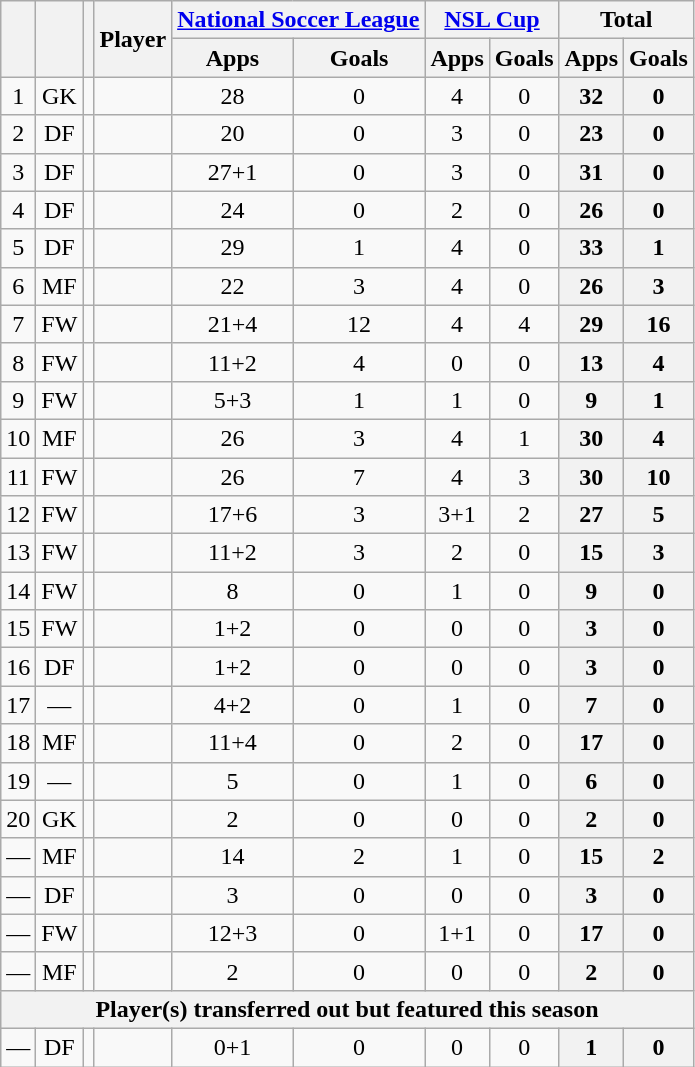<table class="wikitable sortable" style="text-align:center">
<tr>
<th rowspan="2"></th>
<th rowspan="2"></th>
<th rowspan="2"></th>
<th rowspan="2">Player</th>
<th colspan="2"><a href='#'>National Soccer League</a></th>
<th colspan="2"><a href='#'>NSL Cup</a></th>
<th colspan="2">Total</th>
</tr>
<tr>
<th>Apps</th>
<th>Goals</th>
<th>Apps</th>
<th>Goals</th>
<th>Apps</th>
<th>Goals</th>
</tr>
<tr>
<td>1</td>
<td>GK</td>
<td></td>
<td align="left"><br></td>
<td>28</td>
<td>0<br></td>
<td>4</td>
<td>0<br></td>
<th>32</th>
<th>0</th>
</tr>
<tr>
<td>2</td>
<td>DF</td>
<td></td>
<td align="left"><br></td>
<td>20</td>
<td>0<br></td>
<td>3</td>
<td>0<br></td>
<th>23</th>
<th>0</th>
</tr>
<tr>
<td>3</td>
<td>DF</td>
<td></td>
<td align="left"><br></td>
<td>27+1</td>
<td>0<br></td>
<td>3</td>
<td>0<br></td>
<th>31</th>
<th>0</th>
</tr>
<tr>
<td>4</td>
<td>DF</td>
<td></td>
<td align="left"><br></td>
<td>24</td>
<td>0<br></td>
<td>2</td>
<td>0<br></td>
<th>26</th>
<th>0</th>
</tr>
<tr>
<td>5</td>
<td>DF</td>
<td></td>
<td align="left"><br></td>
<td>29</td>
<td>1<br></td>
<td>4</td>
<td>0<br></td>
<th>33</th>
<th>1</th>
</tr>
<tr>
<td>6</td>
<td>MF</td>
<td></td>
<td align="left"><br></td>
<td>22</td>
<td>3<br></td>
<td>4</td>
<td>0<br></td>
<th>26</th>
<th>3</th>
</tr>
<tr>
<td>7</td>
<td>FW</td>
<td></td>
<td align="left"><br></td>
<td>21+4</td>
<td>12<br></td>
<td>4</td>
<td>4<br></td>
<th>29</th>
<th>16</th>
</tr>
<tr>
<td>8</td>
<td>FW</td>
<td></td>
<td align="left"><br></td>
<td>11+2</td>
<td>4<br></td>
<td>0</td>
<td>0<br></td>
<th>13</th>
<th>4</th>
</tr>
<tr>
<td>9</td>
<td>FW</td>
<td></td>
<td align="left"><br></td>
<td>5+3</td>
<td>1<br></td>
<td>1</td>
<td>0<br></td>
<th>9</th>
<th>1</th>
</tr>
<tr>
<td>10</td>
<td>MF</td>
<td></td>
<td align="left"><br></td>
<td>26</td>
<td>3<br></td>
<td>4</td>
<td>1<br></td>
<th>30</th>
<th>4</th>
</tr>
<tr>
<td>11</td>
<td>FW</td>
<td></td>
<td align="left"><br></td>
<td>26</td>
<td>7<br></td>
<td>4</td>
<td>3<br></td>
<th>30</th>
<th>10</th>
</tr>
<tr>
<td>12</td>
<td>FW</td>
<td></td>
<td align="left"><br></td>
<td>17+6</td>
<td>3<br></td>
<td>3+1</td>
<td>2<br></td>
<th>27</th>
<th>5</th>
</tr>
<tr>
<td>13</td>
<td>FW</td>
<td></td>
<td align="left"><br></td>
<td>11+2</td>
<td>3<br></td>
<td>2</td>
<td>0<br></td>
<th>15</th>
<th>3</th>
</tr>
<tr>
<td>14</td>
<td>FW</td>
<td></td>
<td align="left"><br></td>
<td>8</td>
<td>0<br></td>
<td>1</td>
<td>0<br></td>
<th>9</th>
<th>0</th>
</tr>
<tr>
<td>15</td>
<td>FW</td>
<td></td>
<td align="left"><br></td>
<td>1+2</td>
<td>0<br></td>
<td>0</td>
<td>0<br></td>
<th>3</th>
<th>0</th>
</tr>
<tr>
<td>16</td>
<td>DF</td>
<td></td>
<td align="left"><br></td>
<td>1+2</td>
<td>0<br></td>
<td>0</td>
<td>0<br></td>
<th>3</th>
<th>0</th>
</tr>
<tr>
<td>17</td>
<td>—</td>
<td></td>
<td align="left"><br></td>
<td>4+2</td>
<td>0<br></td>
<td>1</td>
<td>0<br></td>
<th>7</th>
<th>0</th>
</tr>
<tr>
<td>18</td>
<td>MF</td>
<td></td>
<td align="left"><br></td>
<td>11+4</td>
<td>0<br></td>
<td>2</td>
<td>0<br></td>
<th>17</th>
<th>0</th>
</tr>
<tr>
<td>19</td>
<td>—</td>
<td></td>
<td align="left"><br></td>
<td>5</td>
<td>0<br></td>
<td>1</td>
<td>0<br></td>
<th>6</th>
<th>0</th>
</tr>
<tr>
<td>20</td>
<td>GK</td>
<td></td>
<td align="left"><br></td>
<td>2</td>
<td>0<br></td>
<td>0</td>
<td>0<br></td>
<th>2</th>
<th>0</th>
</tr>
<tr>
<td>—</td>
<td>MF</td>
<td></td>
<td align="left"><br></td>
<td>14</td>
<td>2<br></td>
<td>1</td>
<td>0<br></td>
<th>15</th>
<th>2</th>
</tr>
<tr>
<td>—</td>
<td>DF</td>
<td></td>
<td align="left"><br></td>
<td>3</td>
<td>0<br></td>
<td>0</td>
<td>0<br></td>
<th>3</th>
<th>0</th>
</tr>
<tr>
<td>—</td>
<td>FW</td>
<td></td>
<td align="left"><br></td>
<td>12+3</td>
<td>0<br></td>
<td>1+1</td>
<td>0<br></td>
<th>17</th>
<th>0</th>
</tr>
<tr>
<td>—</td>
<td>MF</td>
<td></td>
<td align="left"><br></td>
<td>2</td>
<td>0<br></td>
<td>0</td>
<td>0<br></td>
<th>2</th>
<th>0</th>
</tr>
<tr>
<th colspan="12">Player(s) transferred out but featured this season</th>
</tr>
<tr>
<td>—</td>
<td>DF</td>
<td></td>
<td align="left"><br></td>
<td>0+1</td>
<td>0<br></td>
<td>0</td>
<td>0<br></td>
<th>1</th>
<th>0</th>
</tr>
</table>
